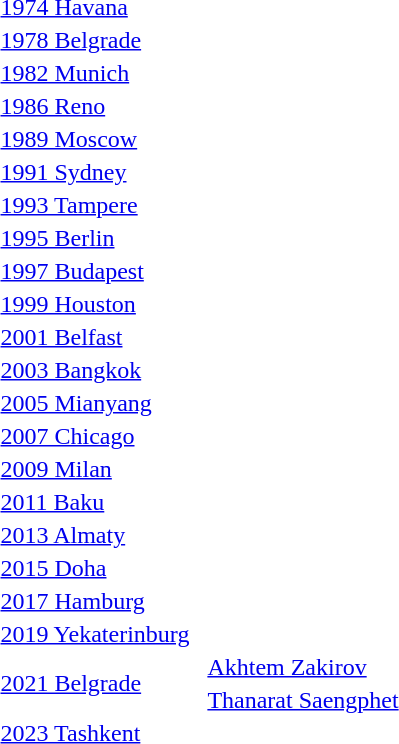<table>
<tr>
<td rowspan=2><a href='#'>1974 Havana</a></td>
<td rowspan=2></td>
<td rowspan=2></td>
<td></td>
</tr>
<tr>
<td></td>
</tr>
<tr>
<td rowspan=2><a href='#'>1978 Belgrade</a></td>
<td rowspan=2></td>
<td rowspan=2></td>
<td></td>
</tr>
<tr>
<td></td>
</tr>
<tr>
<td rowspan=2><a href='#'>1982 Munich</a></td>
<td rowspan=2></td>
<td rowspan=2></td>
<td></td>
</tr>
<tr>
<td></td>
</tr>
<tr>
<td rowspan=2><a href='#'>1986 Reno</a></td>
<td rowspan=2></td>
<td rowspan=2></td>
<td></td>
</tr>
<tr>
<td></td>
</tr>
<tr>
<td rowspan=2><a href='#'>1989 Moscow</a></td>
<td rowspan=2></td>
<td rowspan=2></td>
<td></td>
</tr>
<tr>
<td></td>
</tr>
<tr>
<td rowspan=2><a href='#'>1991 Sydney</a></td>
<td rowspan=2></td>
<td rowspan=2></td>
<td></td>
</tr>
<tr>
<td></td>
</tr>
<tr>
<td rowspan=2><a href='#'>1993 Tampere</a></td>
<td rowspan=2></td>
<td rowspan=2></td>
<td></td>
</tr>
<tr>
<td></td>
</tr>
<tr>
<td rowspan=2><a href='#'>1995 Berlin</a></td>
<td rowspan=2></td>
<td rowspan=2></td>
<td></td>
</tr>
<tr>
<td></td>
</tr>
<tr>
<td rowspan=2><a href='#'>1997 Budapest</a></td>
<td rowspan=2></td>
<td rowspan=2></td>
<td></td>
</tr>
<tr>
<td></td>
</tr>
<tr>
<td rowspan=2><a href='#'>1999 Houston</a></td>
<td rowspan=2></td>
<td rowspan=2></td>
<td></td>
</tr>
<tr>
<td></td>
</tr>
<tr>
<td rowspan=2><a href='#'>2001 Belfast</a></td>
<td rowspan=2></td>
<td rowspan=2></td>
<td></td>
</tr>
<tr>
<td></td>
</tr>
<tr>
<td rowspan=2><a href='#'>2003 Bangkok</a></td>
<td rowspan=2></td>
<td rowspan=2></td>
<td></td>
</tr>
<tr>
<td></td>
</tr>
<tr>
<td rowspan=2><a href='#'>2005 Mianyang</a></td>
<td rowspan=2></td>
<td rowspan=2></td>
<td></td>
</tr>
<tr>
<td></td>
</tr>
<tr>
<td rowspan=2><a href='#'>2007 Chicago</a></td>
<td rowspan=2></td>
<td rowspan=2></td>
<td></td>
</tr>
<tr>
<td></td>
</tr>
<tr>
<td rowspan=2><a href='#'>2009 Milan</a></td>
<td rowspan=2></td>
<td rowspan=2></td>
<td></td>
</tr>
<tr>
<td></td>
</tr>
<tr>
<td rowspan=2><a href='#'>2011 Baku</a></td>
<td rowspan=2></td>
<td rowspan=2></td>
<td></td>
</tr>
<tr>
<td></td>
</tr>
<tr>
<td rowspan=2><a href='#'>2013 Almaty</a></td>
<td rowspan=2></td>
<td rowspan=2></td>
<td></td>
</tr>
<tr>
<td></td>
</tr>
<tr>
<td rowspan=2><a href='#'>2015 Doha</a></td>
<td rowspan=2></td>
<td rowspan=2></td>
<td></td>
</tr>
<tr>
<td></td>
</tr>
<tr>
<td rowspan=2><a href='#'>2017 Hamburg</a></td>
<td rowspan=2></td>
<td rowspan=2></td>
<td></td>
</tr>
<tr>
<td></td>
</tr>
<tr>
<td rowspan=2><a href='#'>2019 Yekaterinburg</a></td>
<td rowspan=2></td>
<td rowspan=2></td>
<td></td>
</tr>
<tr>
<td></td>
</tr>
<tr>
<td rowspan=2><a href='#'>2021 Belgrade</a></td>
<td rowspan=2></td>
<td rowspan=2></td>
<td> <a href='#'>Akhtem Zakirov</a> </td>
</tr>
<tr>
<td><a href='#'>Thanarat Saengphet</a> </td>
</tr>
<tr>
<td rowspan=2><a href='#'>2023 Tashkent</a></td>
<td rowspan=2></td>
<td rowspan=2></td>
<td></td>
</tr>
<tr>
<td></td>
</tr>
</table>
